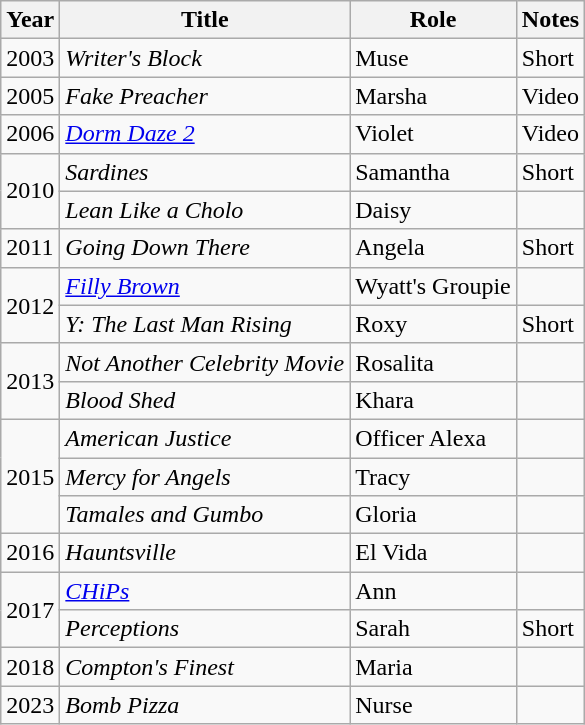<table class="wikitable sortable">
<tr>
<th>Year</th>
<th>Title</th>
<th>Role</th>
<th>Notes</th>
</tr>
<tr>
<td>2003</td>
<td><em>Writer's Block</em></td>
<td>Muse</td>
<td>Short</td>
</tr>
<tr>
<td>2005</td>
<td><em>Fake Preacher</em></td>
<td>Marsha</td>
<td>Video</td>
</tr>
<tr>
<td>2006</td>
<td><em><a href='#'>Dorm Daze 2</a></em></td>
<td>Violet</td>
<td>Video</td>
</tr>
<tr>
<td rowspan=2>2010</td>
<td><em>Sardines</em></td>
<td>Samantha</td>
<td>Short</td>
</tr>
<tr>
<td><em>Lean Like a Cholo</em></td>
<td>Daisy</td>
<td></td>
</tr>
<tr>
<td>2011</td>
<td><em>Going Down There</em></td>
<td>Angela</td>
<td>Short</td>
</tr>
<tr>
<td rowspan=2>2012</td>
<td><em><a href='#'>Filly Brown</a></em></td>
<td>Wyatt's Groupie</td>
<td></td>
</tr>
<tr>
<td><em>Y: The Last Man Rising</em></td>
<td>Roxy</td>
<td>Short</td>
</tr>
<tr>
<td rowspan=2>2013</td>
<td><em>Not Another Celebrity Movie</em></td>
<td>Rosalita</td>
<td></td>
</tr>
<tr>
<td><em>Blood Shed</em></td>
<td>Khara</td>
<td></td>
</tr>
<tr>
<td rowspan=3>2015</td>
<td><em>American Justice</em></td>
<td>Officer Alexa</td>
<td></td>
</tr>
<tr>
<td><em>Mercy for Angels</em></td>
<td>Tracy</td>
<td></td>
</tr>
<tr>
<td><em>Tamales and Gumbo</em></td>
<td>Gloria</td>
<td></td>
</tr>
<tr>
<td>2016</td>
<td><em>Hauntsville</em></td>
<td>El Vida</td>
<td></td>
</tr>
<tr>
<td rowspan=2>2017</td>
<td><em><a href='#'>CHiPs</a></em></td>
<td>Ann</td>
<td></td>
</tr>
<tr>
<td><em>Perceptions</em></td>
<td>Sarah</td>
<td>Short</td>
</tr>
<tr>
<td>2018</td>
<td><em>Compton's Finest</em></td>
<td>Maria</td>
<td></td>
</tr>
<tr>
<td>2023</td>
<td><em>Bomb Pizza</em></td>
<td>Nurse</td>
<td></td>
</tr>
</table>
